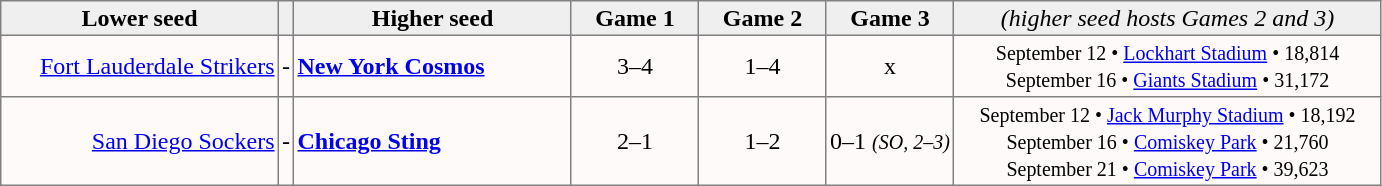<table style=border-collapse:collapse border=1 cellspacing=0 cellpadding=2>
<tr align=center bgcolor=#efefef>
<th width=180>Lower seed</th>
<th width=5></th>
<th width=180>Higher seed</th>
<th width=80>Game 1</th>
<th width=80>Game 2</th>
<th width=80>Game 3</th>
<td width=280><em>(higher seed hosts Games 2 and 3)</em></td>
</tr>
<tr align=center bgcolor=fffafa>
<td align=right><a href='#'>Fort Lauderdale Strikers</a></td>
<td>-</td>
<td align=left><strong><a href='#'>New York Cosmos</a></strong></td>
<td>3–4</td>
<td>1–4</td>
<td>x</td>
<td><small>September 12 • <a href='#'>Lockhart Stadium</a> • 18,814<br>September 16 • <a href='#'>Giants Stadium</a> • 31,172</small></td>
</tr>
<tr align=center bgcolor=fffafa>
<td align=right><a href='#'>San Diego Sockers</a></td>
<td>-</td>
<td align=left><strong><a href='#'>Chicago Sting</a></strong></td>
<td>2–1</td>
<td>1–2</td>
<td>0–1 <small><em>(SO, 2–3)</em></small></td>
<td><small>September 12 • <a href='#'>Jack Murphy Stadium</a> • 18,192<br>September 16 • <a href='#'>Comiskey Park</a> • 21,760<br>September 21 • <a href='#'>Comiskey Park</a> • 39,623</small></td>
</tr>
</table>
